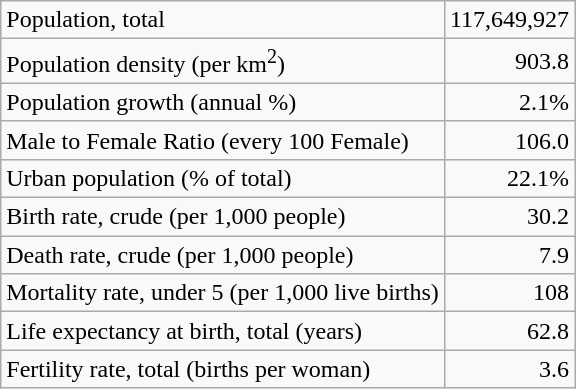<table class="wikitable">
<tr>
<td>Population, total</td>
<td style="text-align: right;">117,649,927</td>
</tr>
<tr>
<td>Population density (per km<sup>2</sup>)</td>
<td style="text-align: right;">903.8</td>
</tr>
<tr>
<td>Population growth (annual %)</td>
<td style="text-align: right;">2.1%</td>
</tr>
<tr>
<td>Male to Female Ratio (every 100 Female)</td>
<td style="text-align: right;">106.0</td>
</tr>
<tr>
<td>Urban population (% of total)</td>
<td style="text-align: right;">22.1%</td>
</tr>
<tr>
<td>Birth rate, crude (per 1,000 people)</td>
<td style="text-align: right;">30.2</td>
</tr>
<tr>
<td>Death rate, crude (per 1,000 people)</td>
<td style="text-align: right;">7.9</td>
</tr>
<tr>
<td>Mortality rate, under 5 (per 1,000 live births)</td>
<td style="text-align: right;">108</td>
</tr>
<tr>
<td>Life expectancy at birth, total (years)</td>
<td style="text-align: right;">62.8</td>
</tr>
<tr>
<td>Fertility rate, total (births per woman)</td>
<td style="text-align: right;">3.6</td>
</tr>
</table>
